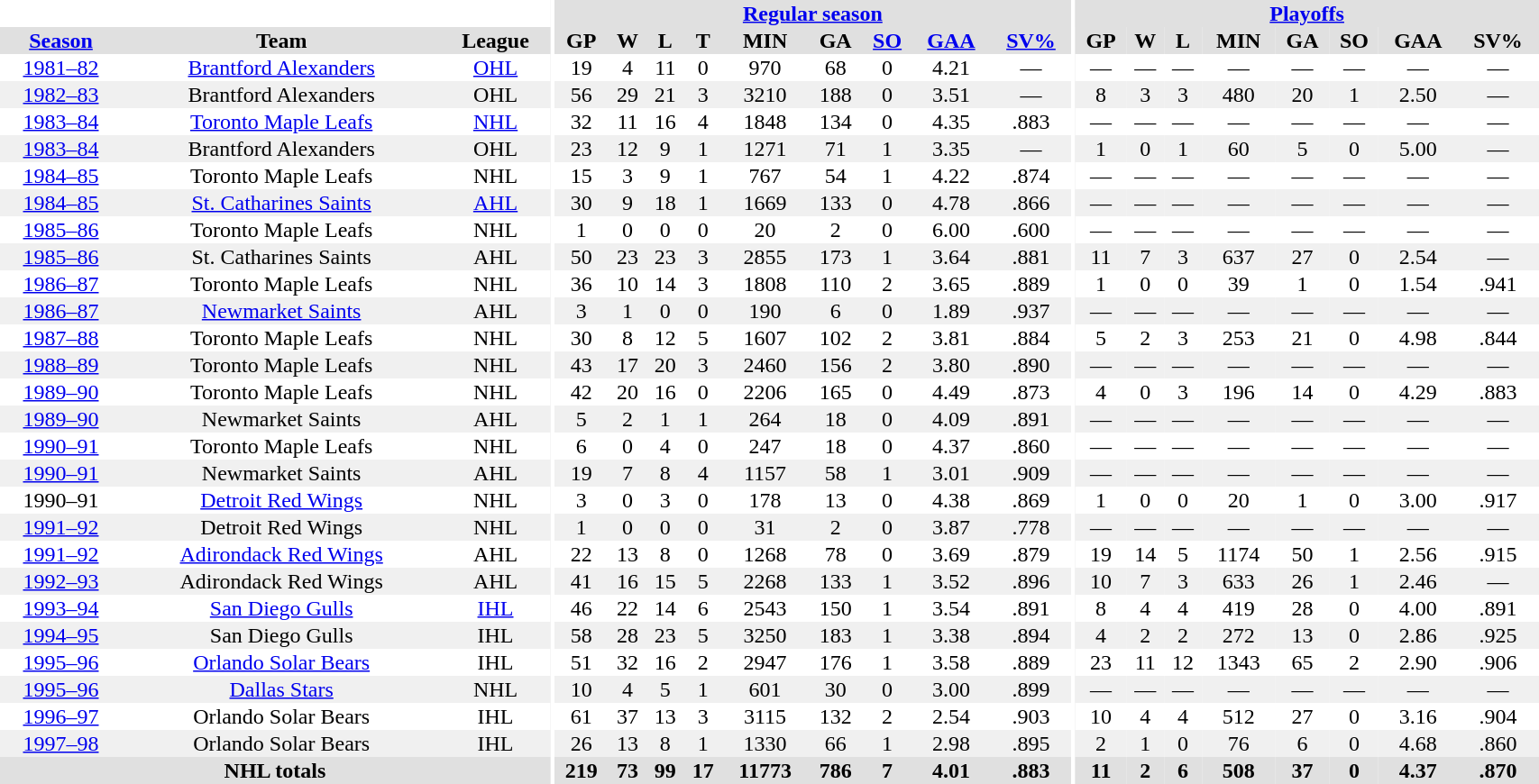<table border="0" cellpadding="1" cellspacing="0" style="width:90%; text-align:center;">
<tr bgcolor="#e0e0e0">
<th colspan="3" bgcolor="#ffffff"></th>
<th rowspan="99" bgcolor="#ffffff"></th>
<th colspan="9" bgcolor="#e0e0e0"><a href='#'>Regular season</a></th>
<th rowspan="99" bgcolor="#ffffff"></th>
<th colspan="8" bgcolor="#e0e0e0"><a href='#'>Playoffs</a></th>
</tr>
<tr bgcolor="#e0e0e0">
<th><a href='#'>Season</a></th>
<th>Team</th>
<th>League</th>
<th>GP</th>
<th>W</th>
<th>L</th>
<th>T</th>
<th>MIN</th>
<th>GA</th>
<th><a href='#'>SO</a></th>
<th><a href='#'>GAA</a></th>
<th><a href='#'>SV%</a></th>
<th>GP</th>
<th>W</th>
<th>L</th>
<th>MIN</th>
<th>GA</th>
<th>SO</th>
<th>GAA</th>
<th>SV%</th>
</tr>
<tr>
<td><a href='#'>1981–82</a></td>
<td><a href='#'>Brantford Alexanders</a></td>
<td><a href='#'>OHL</a></td>
<td>19</td>
<td>4</td>
<td>11</td>
<td>0</td>
<td>970</td>
<td>68</td>
<td>0</td>
<td>4.21</td>
<td>—</td>
<td>—</td>
<td>—</td>
<td>—</td>
<td>—</td>
<td>—</td>
<td>—</td>
<td>—</td>
<td>—</td>
</tr>
<tr bgcolor="#f0f0f0">
<td><a href='#'>1982–83</a></td>
<td>Brantford Alexanders</td>
<td>OHL</td>
<td>56</td>
<td>29</td>
<td>21</td>
<td>3</td>
<td>3210</td>
<td>188</td>
<td>0</td>
<td>3.51</td>
<td>—</td>
<td>8</td>
<td>3</td>
<td>3</td>
<td>480</td>
<td>20</td>
<td>1</td>
<td>2.50</td>
<td>—</td>
</tr>
<tr>
<td><a href='#'>1983–84</a></td>
<td><a href='#'>Toronto Maple Leafs</a></td>
<td><a href='#'>NHL</a></td>
<td>32</td>
<td>11</td>
<td>16</td>
<td>4</td>
<td>1848</td>
<td>134</td>
<td>0</td>
<td>4.35</td>
<td>.883</td>
<td>—</td>
<td>—</td>
<td>—</td>
<td>—</td>
<td>—</td>
<td>—</td>
<td>—</td>
<td>—</td>
</tr>
<tr bgcolor="#f0f0f0">
<td><a href='#'>1983–84</a></td>
<td>Brantford Alexanders</td>
<td>OHL</td>
<td>23</td>
<td>12</td>
<td>9</td>
<td>1</td>
<td>1271</td>
<td>71</td>
<td>1</td>
<td>3.35</td>
<td>—</td>
<td>1</td>
<td>0</td>
<td>1</td>
<td>60</td>
<td>5</td>
<td>0</td>
<td>5.00</td>
<td>—</td>
</tr>
<tr>
<td><a href='#'>1984–85</a></td>
<td>Toronto Maple Leafs</td>
<td>NHL</td>
<td>15</td>
<td>3</td>
<td>9</td>
<td>1</td>
<td>767</td>
<td>54</td>
<td>1</td>
<td>4.22</td>
<td>.874</td>
<td>—</td>
<td>—</td>
<td>—</td>
<td>—</td>
<td>—</td>
<td>—</td>
<td>—</td>
<td>—</td>
</tr>
<tr bgcolor="#f0f0f0">
<td><a href='#'>1984–85</a></td>
<td><a href='#'>St. Catharines Saints</a></td>
<td><a href='#'>AHL</a></td>
<td>30</td>
<td>9</td>
<td>18</td>
<td>1</td>
<td>1669</td>
<td>133</td>
<td>0</td>
<td>4.78</td>
<td>.866</td>
<td>—</td>
<td>—</td>
<td>—</td>
<td>—</td>
<td>—</td>
<td>—</td>
<td>—</td>
<td>—</td>
</tr>
<tr>
<td><a href='#'>1985–86</a></td>
<td>Toronto Maple Leafs</td>
<td>NHL</td>
<td>1</td>
<td>0</td>
<td>0</td>
<td>0</td>
<td>20</td>
<td>2</td>
<td>0</td>
<td>6.00</td>
<td>.600</td>
<td>—</td>
<td>—</td>
<td>—</td>
<td>—</td>
<td>—</td>
<td>—</td>
<td>—</td>
<td>—</td>
</tr>
<tr bgcolor="#f0f0f0">
<td><a href='#'>1985–86</a></td>
<td>St. Catharines Saints</td>
<td>AHL</td>
<td>50</td>
<td>23</td>
<td>23</td>
<td>3</td>
<td>2855</td>
<td>173</td>
<td>1</td>
<td>3.64</td>
<td>.881</td>
<td>11</td>
<td>7</td>
<td>3</td>
<td>637</td>
<td>27</td>
<td>0</td>
<td>2.54</td>
<td>—</td>
</tr>
<tr>
<td><a href='#'>1986–87</a></td>
<td>Toronto Maple Leafs</td>
<td>NHL</td>
<td>36</td>
<td>10</td>
<td>14</td>
<td>3</td>
<td>1808</td>
<td>110</td>
<td>2</td>
<td>3.65</td>
<td>.889</td>
<td>1</td>
<td>0</td>
<td>0</td>
<td>39</td>
<td>1</td>
<td>0</td>
<td>1.54</td>
<td>.941</td>
</tr>
<tr bgcolor="#f0f0f0">
<td><a href='#'>1986–87</a></td>
<td><a href='#'>Newmarket Saints</a></td>
<td>AHL</td>
<td>3</td>
<td>1</td>
<td>0</td>
<td>0</td>
<td>190</td>
<td>6</td>
<td>0</td>
<td>1.89</td>
<td>.937</td>
<td>—</td>
<td>—</td>
<td>—</td>
<td>—</td>
<td>—</td>
<td>—</td>
<td>—</td>
<td>—</td>
</tr>
<tr>
<td><a href='#'>1987–88</a></td>
<td>Toronto Maple Leafs</td>
<td>NHL</td>
<td>30</td>
<td>8</td>
<td>12</td>
<td>5</td>
<td>1607</td>
<td>102</td>
<td>2</td>
<td>3.81</td>
<td>.884</td>
<td>5</td>
<td>2</td>
<td>3</td>
<td>253</td>
<td>21</td>
<td>0</td>
<td>4.98</td>
<td>.844</td>
</tr>
<tr bgcolor="#f0f0f0">
<td><a href='#'>1988–89</a></td>
<td>Toronto Maple Leafs</td>
<td>NHL</td>
<td>43</td>
<td>17</td>
<td>20</td>
<td>3</td>
<td>2460</td>
<td>156</td>
<td>2</td>
<td>3.80</td>
<td>.890</td>
<td>—</td>
<td>—</td>
<td>—</td>
<td>—</td>
<td>—</td>
<td>—</td>
<td>—</td>
<td>—</td>
</tr>
<tr>
<td><a href='#'>1989–90</a></td>
<td>Toronto Maple Leafs</td>
<td>NHL</td>
<td>42</td>
<td>20</td>
<td>16</td>
<td>0</td>
<td>2206</td>
<td>165</td>
<td>0</td>
<td>4.49</td>
<td>.873</td>
<td>4</td>
<td>0</td>
<td>3</td>
<td>196</td>
<td>14</td>
<td>0</td>
<td>4.29</td>
<td>.883</td>
</tr>
<tr bgcolor="#f0f0f0">
<td><a href='#'>1989–90</a></td>
<td>Newmarket Saints</td>
<td>AHL</td>
<td>5</td>
<td>2</td>
<td>1</td>
<td>1</td>
<td>264</td>
<td>18</td>
<td>0</td>
<td>4.09</td>
<td>.891</td>
<td>—</td>
<td>—</td>
<td>—</td>
<td>—</td>
<td>—</td>
<td>—</td>
<td>—</td>
<td>—</td>
</tr>
<tr>
<td><a href='#'>1990–91</a></td>
<td>Toronto Maple Leafs</td>
<td>NHL</td>
<td>6</td>
<td>0</td>
<td>4</td>
<td>0</td>
<td>247</td>
<td>18</td>
<td>0</td>
<td>4.37</td>
<td>.860</td>
<td>—</td>
<td>—</td>
<td>—</td>
<td>—</td>
<td>—</td>
<td>—</td>
<td>—</td>
<td>—</td>
</tr>
<tr bgcolor="#f0f0f0">
<td><a href='#'>1990–91</a></td>
<td>Newmarket Saints</td>
<td>AHL</td>
<td>19</td>
<td>7</td>
<td>8</td>
<td>4</td>
<td>1157</td>
<td>58</td>
<td>1</td>
<td>3.01</td>
<td>.909</td>
<td>—</td>
<td>—</td>
<td>—</td>
<td>—</td>
<td>—</td>
<td>—</td>
<td>—</td>
<td>—</td>
</tr>
<tr>
<td>1990–91</td>
<td><a href='#'>Detroit Red Wings</a></td>
<td>NHL</td>
<td>3</td>
<td>0</td>
<td>3</td>
<td>0</td>
<td>178</td>
<td>13</td>
<td>0</td>
<td>4.38</td>
<td>.869</td>
<td>1</td>
<td>0</td>
<td>0</td>
<td>20</td>
<td>1</td>
<td>0</td>
<td>3.00</td>
<td>.917</td>
</tr>
<tr bgcolor="#f0f0f0">
<td><a href='#'>1991–92</a></td>
<td>Detroit Red Wings</td>
<td>NHL</td>
<td>1</td>
<td>0</td>
<td>0</td>
<td>0</td>
<td>31</td>
<td>2</td>
<td>0</td>
<td>3.87</td>
<td>.778</td>
<td>—</td>
<td>—</td>
<td>—</td>
<td>—</td>
<td>—</td>
<td>—</td>
<td>—</td>
<td>—</td>
</tr>
<tr>
<td><a href='#'>1991–92</a></td>
<td><a href='#'>Adirondack Red Wings</a></td>
<td>AHL</td>
<td>22</td>
<td>13</td>
<td>8</td>
<td>0</td>
<td>1268</td>
<td>78</td>
<td>0</td>
<td>3.69</td>
<td>.879</td>
<td>19</td>
<td>14</td>
<td>5</td>
<td>1174</td>
<td>50</td>
<td>1</td>
<td>2.56</td>
<td>.915</td>
</tr>
<tr bgcolor="#f0f0f0">
<td><a href='#'>1992–93</a></td>
<td>Adirondack Red Wings</td>
<td>AHL</td>
<td>41</td>
<td>16</td>
<td>15</td>
<td>5</td>
<td>2268</td>
<td>133</td>
<td>1</td>
<td>3.52</td>
<td>.896</td>
<td>10</td>
<td>7</td>
<td>3</td>
<td>633</td>
<td>26</td>
<td>1</td>
<td>2.46</td>
<td>—</td>
</tr>
<tr>
<td><a href='#'>1993–94</a></td>
<td><a href='#'>San Diego Gulls</a></td>
<td><a href='#'>IHL</a></td>
<td>46</td>
<td>22</td>
<td>14</td>
<td>6</td>
<td>2543</td>
<td>150</td>
<td>1</td>
<td>3.54</td>
<td>.891</td>
<td>8</td>
<td>4</td>
<td>4</td>
<td>419</td>
<td>28</td>
<td>0</td>
<td>4.00</td>
<td>.891</td>
</tr>
<tr bgcolor="#f0f0f0">
<td><a href='#'>1994–95</a></td>
<td>San Diego Gulls</td>
<td>IHL</td>
<td>58</td>
<td>28</td>
<td>23</td>
<td>5</td>
<td>3250</td>
<td>183</td>
<td>1</td>
<td>3.38</td>
<td>.894</td>
<td>4</td>
<td>2</td>
<td>2</td>
<td>272</td>
<td>13</td>
<td>0</td>
<td>2.86</td>
<td>.925</td>
</tr>
<tr>
<td><a href='#'>1995–96</a></td>
<td><a href='#'>Orlando Solar Bears</a></td>
<td>IHL</td>
<td>51</td>
<td>32</td>
<td>16</td>
<td>2</td>
<td>2947</td>
<td>176</td>
<td>1</td>
<td>3.58</td>
<td>.889</td>
<td>23</td>
<td>11</td>
<td>12</td>
<td>1343</td>
<td>65</td>
<td>2</td>
<td>2.90</td>
<td>.906</td>
</tr>
<tr bgcolor="#f0f0f0">
<td><a href='#'>1995–96</a></td>
<td><a href='#'>Dallas Stars</a></td>
<td>NHL</td>
<td>10</td>
<td>4</td>
<td>5</td>
<td>1</td>
<td>601</td>
<td>30</td>
<td>0</td>
<td>3.00</td>
<td>.899</td>
<td>—</td>
<td>—</td>
<td>—</td>
<td>—</td>
<td>—</td>
<td>—</td>
<td>—</td>
<td>—</td>
</tr>
<tr>
<td><a href='#'>1996–97</a></td>
<td>Orlando Solar Bears</td>
<td>IHL</td>
<td>61</td>
<td>37</td>
<td>13</td>
<td>3</td>
<td>3115</td>
<td>132</td>
<td>2</td>
<td>2.54</td>
<td>.903</td>
<td>10</td>
<td>4</td>
<td>4</td>
<td>512</td>
<td>27</td>
<td>0</td>
<td>3.16</td>
<td>.904</td>
</tr>
<tr bgcolor="#f0f0f0">
<td><a href='#'>1997–98</a></td>
<td>Orlando Solar Bears</td>
<td>IHL</td>
<td>26</td>
<td>13</td>
<td>8</td>
<td>1</td>
<td>1330</td>
<td>66</td>
<td>1</td>
<td>2.98</td>
<td>.895</td>
<td>2</td>
<td>1</td>
<td>0</td>
<td>76</td>
<td>6</td>
<td>0</td>
<td>4.68</td>
<td>.860</td>
</tr>
<tr bgcolor="#e0e0e0">
<th colspan=3>NHL totals</th>
<th>219</th>
<th>73</th>
<th>99</th>
<th>17</th>
<th>11773</th>
<th>786</th>
<th>7</th>
<th>4.01</th>
<th>.883</th>
<th>11</th>
<th>2</th>
<th>6</th>
<th>508</th>
<th>37</th>
<th>0</th>
<th>4.37</th>
<th>.870</th>
</tr>
</table>
